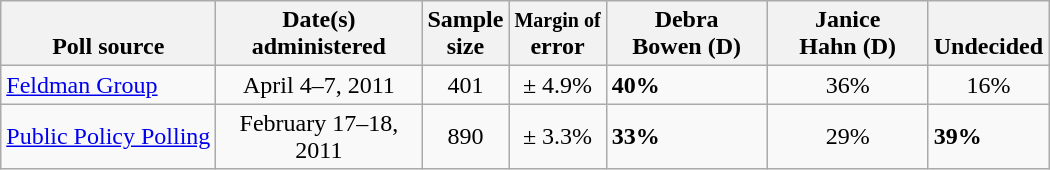<table class="wikitable">
<tr valign= bottom>
<th>Poll source</th>
<th style="width:130px;">Date(s)<br>administered</th>
<th class=small>Sample<br>size</th>
<th><small>Margin of</small><br>error</th>
<th style="width:100px;">Debra<br>Bowen (D)</th>
<th style="width:100px;">Janice<br>Hahn (D)</th>
<th>Undecided</th>
</tr>
<tr>
<td><a href='#'>Feldman Group</a></td>
<td align=center>April 4–7, 2011</td>
<td align=center>401</td>
<td align=center>± 4.9%</td>
<td><strong>40%</strong></td>
<td align=center>36%</td>
<td align=center>16%</td>
</tr>
<tr>
<td><a href='#'>Public Policy Polling</a> </td>
<td align=center>February 17–18, 2011</td>
<td align=center>890</td>
<td align=center>± 3.3%</td>
<td><strong>33%</strong></td>
<td align=center>29%</td>
<td><strong>39%</strong></td>
</tr>
</table>
